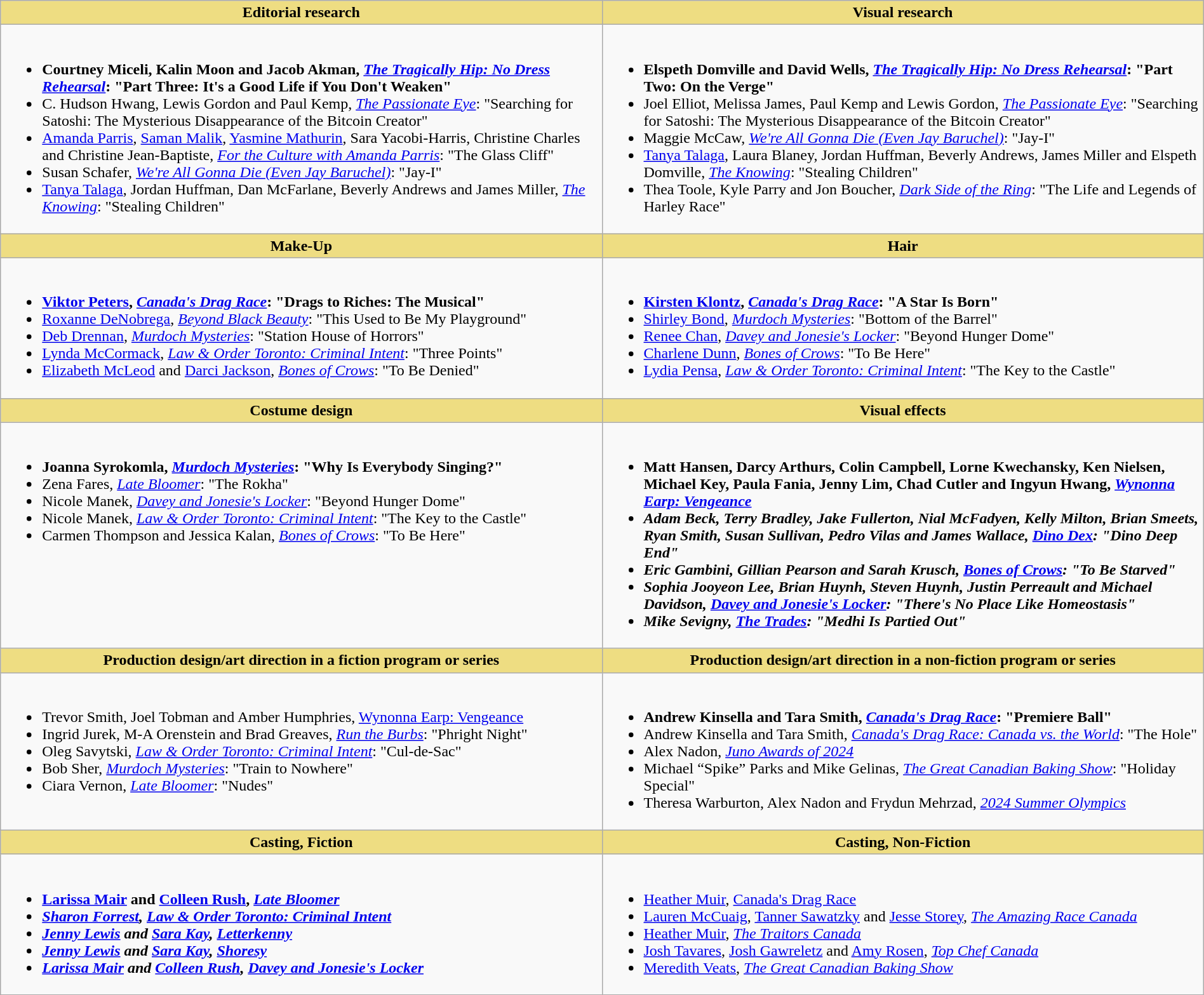<table class=wikitable width="100%">
<tr>
<th style="background:#EEDD82; width:50%">Editorial research</th>
<th style="background:#EEDD82; width:50%">Visual research</th>
</tr>
<tr>
<td valign="top"><br><ul><li> <strong>Courtney Miceli, Kalin Moon and Jacob Akman, <em><a href='#'>The Tragically Hip: No Dress Rehearsal</a></em>: "Part Three: It's a Good Life if You Don't Weaken"</strong></li><li>C. Hudson Hwang, Lewis Gordon and Paul Kemp, <em><a href='#'>The Passionate Eye</a></em>: "Searching for Satoshi: The Mysterious Disappearance of the Bitcoin Creator"</li><li><a href='#'>Amanda Parris</a>, <a href='#'>Saman Malik</a>, <a href='#'>Yasmine Mathurin</a>, Sara Yacobi-Harris, Christine Charles and Christine Jean-Baptiste, <em><a href='#'>For the Culture with Amanda Parris</a></em>: "The Glass Cliff"</li><li>Susan Schafer, <em><a href='#'>We're All Gonna Die (Even Jay Baruchel)</a></em>: "Jay-I"</li><li><a href='#'>Tanya Talaga</a>, Jordan Huffman, Dan McFarlane, Beverly Andrews and James Miller, <em><a href='#'>The Knowing</a></em>: "Stealing Children"</li></ul></td>
<td valign="top"><br><ul><li> <strong>Elspeth Domville and David Wells, <em><a href='#'>The Tragically Hip: No Dress Rehearsal</a></em>: "Part Two: On the Verge"</strong></li><li>Joel Elliot, Melissa James, Paul Kemp and Lewis Gordon, <em><a href='#'>The Passionate Eye</a></em>: "Searching for Satoshi: The Mysterious Disappearance of the Bitcoin Creator"</li><li>Maggie McCaw, <em><a href='#'>We're All Gonna Die (Even Jay Baruchel)</a></em>: "Jay-I"</li><li><a href='#'>Tanya Talaga</a>, Laura Blaney, Jordan Huffman, Beverly Andrews, James Miller and Elspeth Domville, <em><a href='#'>The Knowing</a></em>: "Stealing Children"</li><li>Thea Toole, Kyle Parry and Jon Boucher, <em><a href='#'>Dark Side of the Ring</a></em>: "The Life and Legends of Harley Race"</li></ul></td>
</tr>
<tr>
<th style="background:#EEDD82; width:50%">Make-Up</th>
<th style="background:#EEDD82; width:50%">Hair</th>
</tr>
<tr>
<td valign="top"><br><ul><li> <strong><a href='#'>Viktor Peters</a>, <em><a href='#'>Canada's Drag Race</a></em>: "Drags to Riches: The Musical"</strong></li><li><a href='#'>Roxanne DeNobrega</a>, <em><a href='#'>Beyond Black Beauty</a></em>: "This Used to Be My Playground"</li><li><a href='#'>Deb Drennan</a>, <em><a href='#'>Murdoch Mysteries</a></em>: "Station House of Horrors"</li><li><a href='#'>Lynda McCormack</a>, <em><a href='#'>Law & Order Toronto: Criminal Intent</a></em>: "Three Points"</li><li><a href='#'>Elizabeth McLeod</a> and <a href='#'>Darci Jackson</a>, <em><a href='#'>Bones of Crows</a></em>: "To Be Denied"</li></ul></td>
<td valign="top"><br><ul><li> <strong><a href='#'>Kirsten Klontz</a>, <em><a href='#'>Canada's Drag Race</a></em>: "A Star Is Born"</strong></li><li><a href='#'>Shirley Bond</a>, <em><a href='#'>Murdoch Mysteries</a></em>: "Bottom of the Barrel"</li><li><a href='#'>Renee Chan</a>, <em><a href='#'>Davey and Jonesie's Locker</a></em>: "Beyond Hunger Dome"</li><li><a href='#'>Charlene Dunn</a>, <em><a href='#'>Bones of Crows</a></em>: "To Be Here"</li><li><a href='#'>Lydia Pensa</a>, <em><a href='#'>Law & Order Toronto: Criminal Intent</a></em>: "The Key to the Castle"</li></ul></td>
</tr>
<tr>
<th style="background:#EEDD82; width:50%">Costume design</th>
<th style="background:#EEDD82; width:50%">Visual effects</th>
</tr>
<tr>
<td valign="top"><br><ul><li> <strong>Joanna Syrokomla, <em><a href='#'>Murdoch Mysteries</a></em>: "Why Is Everybody Singing?"</strong></li><li>Zena Fares, <em><a href='#'>Late Bloomer</a></em>: "The Rokha"</li><li>Nicole Manek, <em><a href='#'>Davey and Jonesie's Locker</a></em>: "Beyond Hunger Dome"</li><li>Nicole Manek, <em><a href='#'>Law & Order Toronto: Criminal Intent</a></em>: "The Key to the Castle"</li><li>Carmen Thompson and Jessica Kalan, <em><a href='#'>Bones of Crows</a></em>: "To Be Here"</li></ul></td>
<td valign="top"><br><ul><li> <strong>Matt Hansen, Darcy Arthurs, Colin Campbell, Lorne Kwechansky, Ken Nielsen, Michael Key, Paula Fania, Jenny Lim, Chad Cutler and Ingyun Hwang, <em><a href='#'>Wynonna Earp: Vengeance</a><strong><em></li><li>Adam Beck, Terry Bradley, Jake Fullerton, Nial McFadyen, Kelly Milton, Brian Smeets, Ryan Smith, Susan Sullivan, Pedro Vilas and James Wallace, </em><a href='#'>Dino Dex</a><em>: "Dino Deep End"</li><li>Eric Gambini, Gillian Pearson and Sarah Krusch, </em><a href='#'>Bones of Crows</a><em>: "To Be Starved"</li><li>Sophia Jooyeon Lee, Brian Huynh, Steven Huynh, Justin Perreault and Michael Davidson, </em><a href='#'>Davey and Jonesie's Locker</a><em>: "There's No Place Like Homeostasis"</li><li>Mike Sevigny, </em><a href='#'>The Trades</a><em>: "Medhi Is Partied Out"</li></ul></td>
</tr>
<tr>
<th style="background:#EEDD82; width:50%">Production design/art direction in a fiction program or series</th>
<th style="background:#EEDD82; width:50%">Production design/art direction in a non-fiction program or series</th>
</tr>
<tr>
<td valign="top"><br><ul><li> </strong>Trevor Smith, Joel Tobman and Amber Humphries, </em><a href='#'>Wynonna Earp: Vengeance</a></em></strong></li><li>Ingrid Jurek, M-A Orenstein and Brad Greaves, <em><a href='#'>Run the Burbs</a></em>: "Phright Night"</li><li>Oleg Savytski, <em><a href='#'>Law & Order Toronto: Criminal Intent</a></em>: "Cul-de-Sac"</li><li>Bob Sher, <em><a href='#'>Murdoch Mysteries</a></em>: "Train to Nowhere"</li><li>Ciara Vernon, <em><a href='#'>Late Bloomer</a></em>: "Nudes"</li></ul></td>
<td valign="top"><br><ul><li> <strong>Andrew Kinsella and Tara Smith, <em><a href='#'>Canada's Drag Race</a></em>: "Premiere Ball"</strong></li><li>Andrew Kinsella and Tara Smith, <em><a href='#'>Canada's Drag Race: Canada vs. the World</a></em>: "The Hole"</li><li>Alex Nadon, <em><a href='#'>Juno Awards of 2024</a></em></li><li>Michael “Spike” Parks and Mike Gelinas, <em><a href='#'>The Great Canadian Baking Show</a></em>: "Holiday Special"</li><li>Theresa Warburton, Alex Nadon and Frydun Mehrzad, <em><a href='#'>2024 Summer Olympics</a></em></li></ul></td>
</tr>
<tr>
<th style="background:#EEDD82; width:50%">Casting, Fiction</th>
<th style="background:#EEDD82; width:50%">Casting, Non-Fiction</th>
</tr>
<tr>
<td valign="top"><br><ul><li> <strong><a href='#'>Larissa Mair</a> and <a href='#'>Colleen Rush</a>, <em><a href='#'>Late Bloomer</a><strong><em></li><li><a href='#'>Sharon Forrest</a>, </em><a href='#'>Law & Order Toronto: Criminal Intent</a><em></li><li><a href='#'>Jenny Lewis</a> and <a href='#'>Sara Kay</a>, </em><a href='#'>Letterkenny</a><em></li><li><a href='#'>Jenny Lewis</a> and <a href='#'>Sara Kay</a>, </em><a href='#'>Shoresy</a><em></li><li><a href='#'>Larissa Mair</a> and <a href='#'>Colleen Rush</a>, </em><a href='#'>Davey and Jonesie's Locker</a><em></li></ul></td>
<td valign="top"><br><ul><li> </strong><a href='#'>Heather Muir</a>, </em><a href='#'>Canada's Drag Race</a></em></strong></li><li><a href='#'>Lauren McCuaig</a>, <a href='#'>Tanner Sawatzky</a> and <a href='#'>Jesse Storey</a>, <em><a href='#'>The Amazing Race Canada</a></em></li><li><a href='#'>Heather Muir</a>, <em><a href='#'>The Traitors Canada</a></em></li><li><a href='#'>Josh Tavares</a>, <a href='#'>Josh Gawreletz</a> and <a href='#'>Amy Rosen</a>, <em><a href='#'>Top Chef Canada</a></em></li><li><a href='#'>Meredith Veats</a>, <em><a href='#'>The Great Canadian Baking Show</a></em></li></ul></td>
</tr>
</table>
